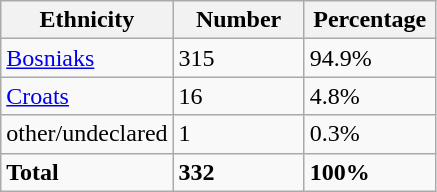<table class="wikitable">
<tr>
<th width="100px">Ethnicity</th>
<th width="80px">Number</th>
<th width="80px">Percentage</th>
</tr>
<tr>
<td><a href='#'>Bosniaks</a></td>
<td>315</td>
<td>94.9%</td>
</tr>
<tr>
<td><a href='#'>Croats</a></td>
<td>16</td>
<td>4.8%</td>
</tr>
<tr>
<td>other/undeclared</td>
<td>1</td>
<td>0.3%</td>
</tr>
<tr>
<td><strong>Total</strong></td>
<td><strong>332</strong></td>
<td><strong>100%</strong></td>
</tr>
</table>
